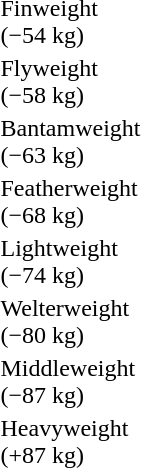<table>
<tr>
<td rowspan=2>Finweight<br>(−54 kg) </td>
<td rowspan=2></td>
<td rowspan=2></td>
<td></td>
</tr>
<tr>
<td></td>
</tr>
<tr>
<td rowspan=2>Flyweight<br>(−58 kg) </td>
<td rowspan=2></td>
<td rowspan=2></td>
<td></td>
</tr>
<tr>
<td></td>
</tr>
<tr>
<td rowspan=2>Bantamweight<br>(−63 kg) </td>
<td rowspan=2></td>
<td rowspan=2></td>
<td></td>
</tr>
<tr>
<td></td>
</tr>
<tr>
<td rowspan=2>Featherweight<br>(−68 kg) </td>
<td rowspan=2></td>
<td rowspan=2></td>
<td></td>
</tr>
<tr>
<td></td>
</tr>
<tr>
<td rowspan=2>Lightweight<br>(−74 kg) </td>
<td rowspan=2></td>
<td rowspan=2></td>
<td></td>
</tr>
<tr>
<td></td>
</tr>
<tr>
<td rowspan=2>Welterweight<br>(−80 kg) </td>
<td rowspan=2></td>
<td rowspan=2></td>
<td></td>
</tr>
<tr>
<td></td>
</tr>
<tr>
<td rowspan=2>Middleweight<br>(−87 kg) </td>
<td rowspan=2></td>
<td rowspan=2></td>
<td></td>
</tr>
<tr>
<td></td>
</tr>
<tr>
<td rowspan=2>Heavyweight<br>(+87 kg) </td>
<td rowspan=2></td>
<td rowspan=2></td>
<td></td>
</tr>
<tr>
<td></td>
</tr>
</table>
